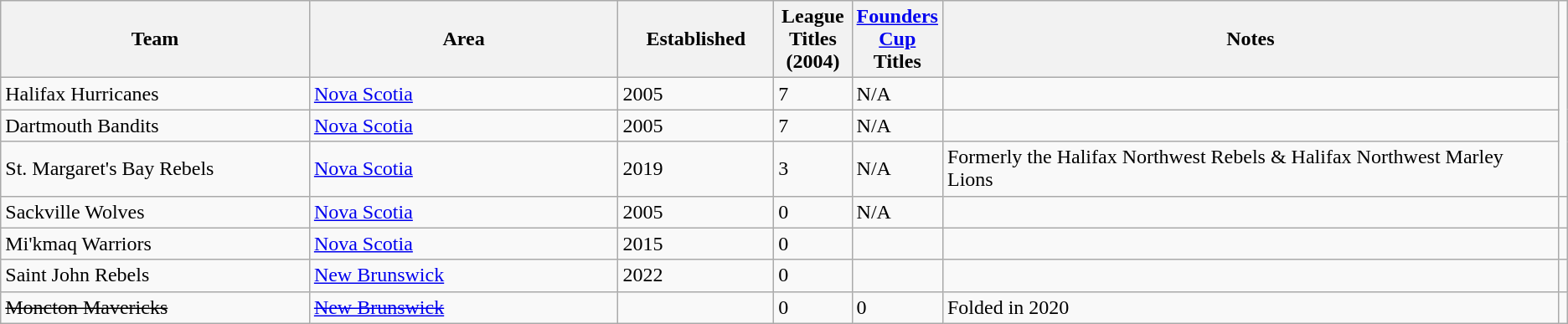<table class="wikitable sortable">
<tr>
<th bgcolor="#DDDDFF" width="20%">Team</th>
<th bgcolor="#DDDDFF" width="20%">Area</th>
<th bgcolor="#DDDDFF" width="10%">Established</th>
<th bgcolor="#DDDDFF" width="5%">League Titles (2004)</th>
<th bgcolor="#DDDDFF" width="5%"><a href='#'>Founders Cup</a> Titles</th>
<th bgcolor="#DDDDFF" width="40%">Notes</th>
</tr>
<tr>
<td>Halifax Hurricanes</td>
<td><a href='#'>Nova Scotia</a></td>
<td>2005</td>
<td>7</td>
<td>N/A</td>
<td></td>
</tr>
<tr>
<td>Dartmouth Bandits</td>
<td><a href='#'>Nova Scotia</a></td>
<td>2005</td>
<td>7</td>
<td>N/A</td>
<td></td>
</tr>
<tr>
<td>St. Margaret's Bay Rebels</td>
<td><a href='#'>Nova Scotia</a></td>
<td>2019</td>
<td>3</td>
<td>N/A</td>
<td>Formerly the Halifax Northwest Rebels & Halifax Northwest Marley Lions</td>
</tr>
<tr>
<td>Sackville Wolves</td>
<td><a href='#'>Nova Scotia</a></td>
<td>2005</td>
<td>0</td>
<td>N/A</td>
<td></td>
<td></td>
</tr>
<tr>
<td>Mi'kmaq Warriors</td>
<td><a href='#'>Nova Scotia</a></td>
<td>2015</td>
<td>0</td>
<td></td>
<td></td>
<td></td>
</tr>
<tr>
<td>Saint John Rebels</td>
<td><a href='#'>New Brunswick</a></td>
<td>2022</td>
<td>0</td>
<td></td>
<td></td>
<td></td>
</tr>
<tr>
<td><s>Moncton Mavericks</s></td>
<td><a href='#'><s>New Brunswick</s></a></td>
<td></td>
<td>0</td>
<td>0</td>
<td>Folded in 2020</td>
<td></td>
</tr>
</table>
